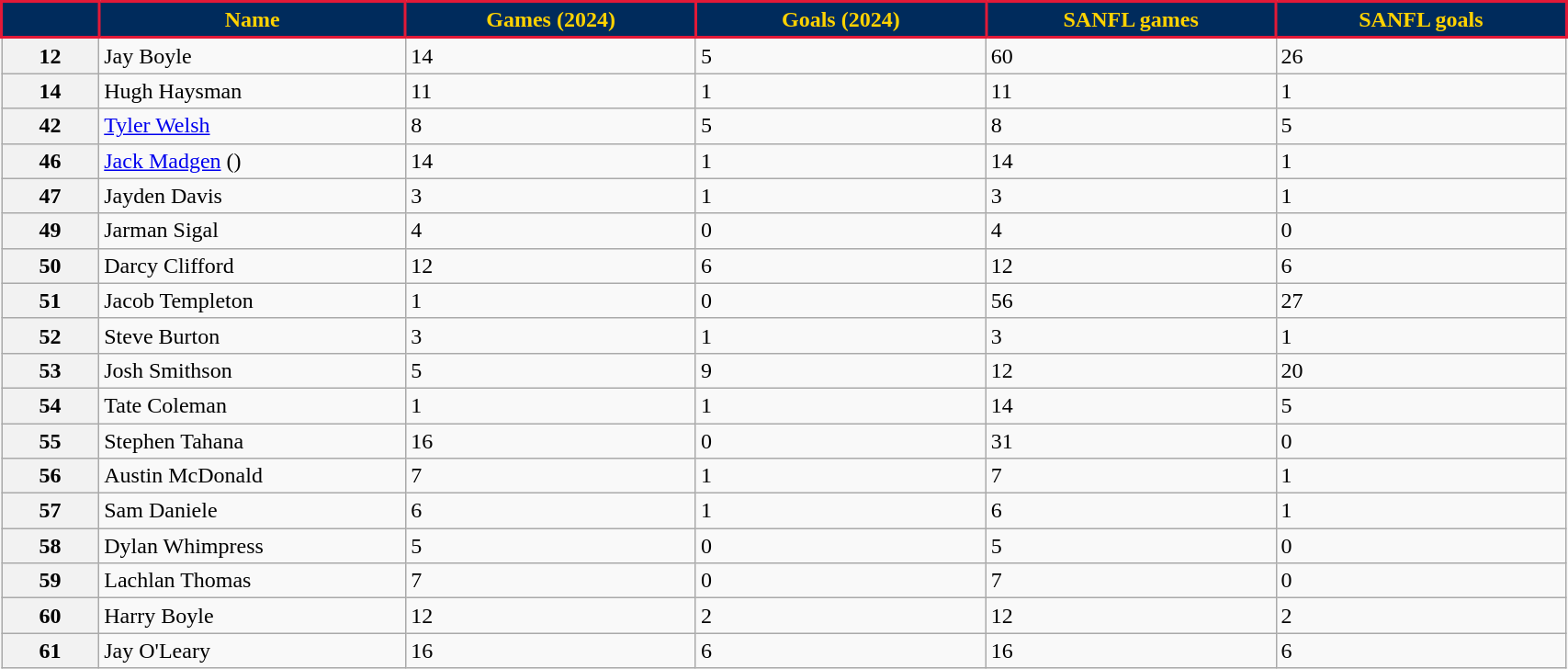<table class="wikitable sortable" style="width:90%;">
<tr>
<th style="background:#002B5C; color: #FFD200; border: solid #E21937 2px;" width="2%"></th>
<th style="background:#002B5C; color: #FFD200; border: solid #E21937 2px;" width="6%">Name</th>
<th style="background:#002B5C; color: #FFD200; border: solid #E21937 2px;" width="6%">Games (2024)</th>
<th style="background:#002B5C; color: #FFD200; border: solid #E21937 2px;" width="6%">Goals (2024)</th>
<th style="background:#002B5C; color: #FFD200; border: solid #E21937 2px;" width="6%">SANFL games</th>
<th style="background:#002B5C; color: #FFD200; border: solid #E21937 2px;" width="6%">SANFL goals</th>
</tr>
<tr>
<th>12</th>
<td>Jay Boyle</td>
<td>14</td>
<td>5</td>
<td>60</td>
<td>26</td>
</tr>
<tr>
<th>14</th>
<td>Hugh Haysman</td>
<td>11</td>
<td>1</td>
<td>11</td>
<td>1</td>
</tr>
<tr>
<th>42</th>
<td><a href='#'>Tyler Welsh</a></td>
<td>8</td>
<td>5</td>
<td>8</td>
<td>5</td>
</tr>
<tr>
<th>46</th>
<td><a href='#'>Jack Madgen</a> ()</td>
<td>14</td>
<td>1</td>
<td>14</td>
<td>1</td>
</tr>
<tr>
<th>47</th>
<td>Jayden Davis</td>
<td>3</td>
<td>1</td>
<td>3</td>
<td>1</td>
</tr>
<tr>
<th>49</th>
<td>Jarman Sigal</td>
<td>4</td>
<td>0</td>
<td>4</td>
<td>0</td>
</tr>
<tr>
<th>50</th>
<td>Darcy Clifford</td>
<td>12</td>
<td>6</td>
<td>12</td>
<td>6</td>
</tr>
<tr>
<th>51</th>
<td>Jacob Templeton</td>
<td>1</td>
<td>0</td>
<td>56</td>
<td>27</td>
</tr>
<tr>
<th>52</th>
<td>Steve Burton</td>
<td>3</td>
<td>1</td>
<td>3</td>
<td>1</td>
</tr>
<tr>
<th>53</th>
<td>Josh Smithson</td>
<td>5</td>
<td>9</td>
<td>12</td>
<td>20</td>
</tr>
<tr>
<th>54</th>
<td>Tate Coleman</td>
<td>1</td>
<td>1</td>
<td>14</td>
<td>5</td>
</tr>
<tr>
<th>55</th>
<td>Stephen Tahana</td>
<td>16</td>
<td>0</td>
<td>31</td>
<td>0</td>
</tr>
<tr>
<th>56</th>
<td>Austin McDonald</td>
<td>7</td>
<td>1</td>
<td>7</td>
<td>1</td>
</tr>
<tr>
<th>57</th>
<td>Sam Daniele</td>
<td>6</td>
<td>1</td>
<td>6</td>
<td>1</td>
</tr>
<tr>
<th>58</th>
<td>Dylan Whimpress</td>
<td>5</td>
<td>0</td>
<td>5</td>
<td>0</td>
</tr>
<tr>
<th>59</th>
<td>Lachlan Thomas</td>
<td>7</td>
<td>0</td>
<td>7</td>
<td>0</td>
</tr>
<tr>
<th>60</th>
<td>Harry Boyle</td>
<td>12</td>
<td>2</td>
<td>12</td>
<td>2</td>
</tr>
<tr>
<th>61</th>
<td>Jay O'Leary</td>
<td>16</td>
<td>6</td>
<td>16</td>
<td>6</td>
</tr>
</table>
